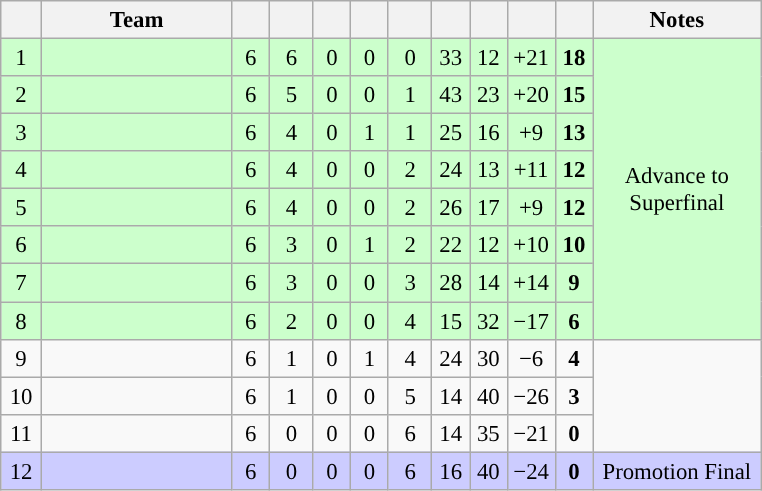<table class="wikitable" style="text-align: center; font-size: 95%;">
<tr>
<th width="20"></th>
<th width="120">Team</th>
<th width="18"></th>
<th width="22"></th>
<th width="18"></th>
<th width="18"></th>
<th width="22"></th>
<th width="18"></th>
<th width="18"></th>
<th width="25"></th>
<th width="18"></th>
<th width="105">Notes</th>
</tr>
<tr style="background-color: #ccffcc;">
<td>1</td>
<td align=left></td>
<td>6</td>
<td>6</td>
<td>0</td>
<td>0</td>
<td>0</td>
<td>33</td>
<td>12</td>
<td>+21</td>
<td><strong>18</strong></td>
<td rowspan="8">Advance to<br>Superfinal</td>
</tr>
<tr style="background-color: #ccffcc;">
<td>2</td>
<td align=left></td>
<td>6</td>
<td>5</td>
<td>0</td>
<td>0</td>
<td>1</td>
<td>43</td>
<td>23</td>
<td>+20</td>
<td><strong>15</strong></td>
</tr>
<tr style="background-color: #ccffcc;">
<td>3</td>
<td align=left></td>
<td>6</td>
<td>4</td>
<td>0</td>
<td>1</td>
<td>1</td>
<td>25</td>
<td>16</td>
<td>+9</td>
<td><strong>13</strong></td>
</tr>
<tr style="background-color: #ccffcc;">
<td>4</td>
<td align=left></td>
<td>6</td>
<td>4</td>
<td>0</td>
<td>0</td>
<td>2</td>
<td>24</td>
<td>13</td>
<td>+11</td>
<td><strong>12</strong></td>
</tr>
<tr style="background-color: #ccffcc;">
<td>5</td>
<td align=left></td>
<td>6</td>
<td>4</td>
<td>0</td>
<td>0</td>
<td>2</td>
<td>26</td>
<td>17</td>
<td>+9</td>
<td><strong>12</strong></td>
</tr>
<tr style="background-color: #ccffcc;">
<td>6</td>
<td align=left></td>
<td>6</td>
<td>3</td>
<td>0</td>
<td>1</td>
<td>2</td>
<td>22</td>
<td>12</td>
<td>+10</td>
<td><strong>10</strong></td>
</tr>
<tr style="background-color: #ccffcc;">
<td>7</td>
<td align=left></td>
<td>6</td>
<td>3</td>
<td>0</td>
<td>0</td>
<td>3</td>
<td>28</td>
<td>14</td>
<td>+14</td>
<td><strong>9</strong></td>
</tr>
<tr style="background-color: #ccffcc;">
<td>8</td>
<td align=left></td>
<td>6</td>
<td>2</td>
<td>0</td>
<td>0</td>
<td>4</td>
<td>15</td>
<td>32</td>
<td>−17</td>
<td><strong>6</strong></td>
</tr>
<tr>
<td>9</td>
<td align=left></td>
<td>6</td>
<td>1</td>
<td>0</td>
<td>1</td>
<td>4</td>
<td>24</td>
<td>30</td>
<td>−6</td>
<td><strong>4</strong></td>
<td rowspan="3"></td>
</tr>
<tr>
<td>10</td>
<td align=left></td>
<td>6</td>
<td>1</td>
<td>0</td>
<td>0</td>
<td>5</td>
<td>14</td>
<td>40</td>
<td>−26</td>
<td><strong>3</strong></td>
</tr>
<tr>
<td>11</td>
<td align=left></td>
<td>6</td>
<td>0</td>
<td>0</td>
<td>0</td>
<td>6</td>
<td>14</td>
<td>35</td>
<td>−21</td>
<td><strong>0</strong></td>
</tr>
<tr style="background-color: #ccccff">
<td>12</td>
<td align=left></td>
<td>6</td>
<td>0</td>
<td>0</td>
<td>0</td>
<td>6</td>
<td>16</td>
<td>40</td>
<td>−24</td>
<td><strong>0</strong></td>
<td>Promotion Final</td>
</tr>
</table>
